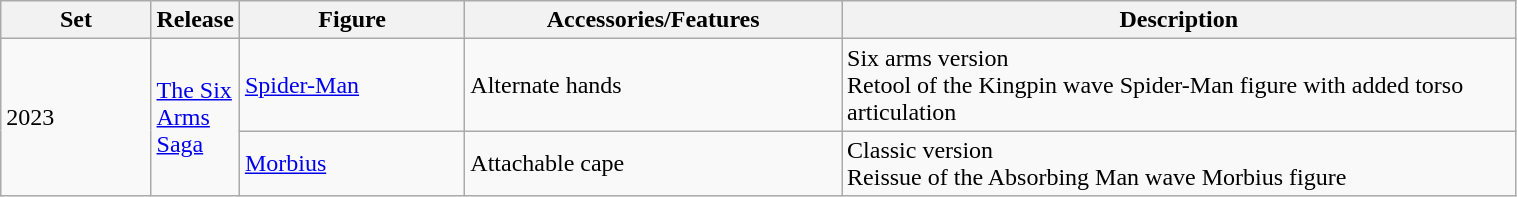<table class="wikitable" style="width:80%;">
<tr>
<th width=10%>Set</th>
<th width=5%>Release</th>
<th width=15%>Figure</th>
<th width=25%>Accessories/Features</th>
<th width=60%>Description</th>
</tr>
<tr>
<td rowspan=2>2023</td>
<td rowspan=2><a href='#'>The Six Arms Saga</a></td>
<td><a href='#'>Spider-Man</a></td>
<td>Alternate hands</td>
<td>Six arms version<br>Retool of the Kingpin wave Spider-Man figure with added torso articulation</td>
</tr>
<tr>
<td><a href='#'>Morbius</a></td>
<td>Attachable cape</td>
<td>Classic version<br>Reissue of the Absorbing Man wave Morbius figure</td>
</tr>
</table>
